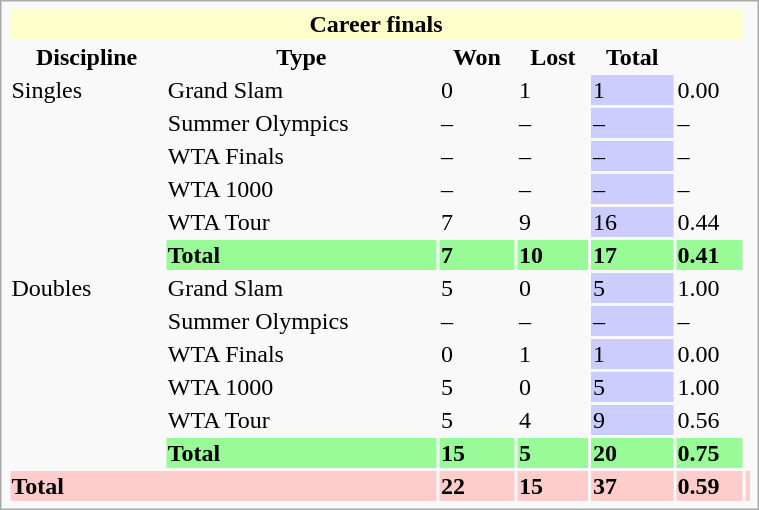<table class="infobox vcard vevent nowrap" width=40%>
<tr bgcolor=ffffcc>
<th colspan=6>Career finals</th>
</tr>
<tr>
<th>Discipline</th>
<th>Type</th>
<th>Won</th>
<th>Lost</th>
<th>Total</th>
<th></th>
</tr>
<tr>
<td rowspan="6">Singles</td>
<td>Grand Slam</td>
<td>0</td>
<td>1</td>
<td bgcolor="CCCCFF">1</td>
<td>0.00</td>
</tr>
<tr>
<td>Summer Olympics</td>
<td>–</td>
<td>–</td>
<td bgcolor=CCCCFF>–</td>
<td>–</td>
</tr>
<tr>
<td>WTA Finals</td>
<td>–</td>
<td>–</td>
<td bgcolor="CCCCFF">–</td>
<td>–</td>
</tr>
<tr>
<td>WTA 1000</td>
<td>–</td>
<td>–</td>
<td bgcolor="CCCCFF">–</td>
<td>–</td>
</tr>
<tr>
<td>WTA Tour</td>
<td>7</td>
<td>9</td>
<td bgcolor="CCCCFF">16</td>
<td>0.44</td>
</tr>
<tr bgcolor=98FB98>
<td><strong>Total</strong></td>
<td><strong>7</strong></td>
<td><strong>10</strong></td>
<td><strong>17</strong></td>
<td><strong>0.41</strong></td>
</tr>
<tr>
<td rowspan="6">Doubles</td>
<td>Grand Slam</td>
<td>5</td>
<td>0</td>
<td bgcolor="CCCCFF">5</td>
<td>1.00</td>
</tr>
<tr>
<td>Summer Olympics</td>
<td>–</td>
<td>–</td>
<td bgcolor=CCCCFF>–</td>
<td>–</td>
</tr>
<tr>
<td>WTA Finals</td>
<td>0</td>
<td>1</td>
<td bgcolor="CCCCFF">1</td>
<td>0.00</td>
</tr>
<tr>
<td>WTA 1000</td>
<td>5</td>
<td>0</td>
<td bgcolor="CCCCFF">5</td>
<td>1.00</td>
</tr>
<tr>
<td>WTA Tour</td>
<td>5</td>
<td>4</td>
<td bgcolor="CCCCFF">9</td>
<td>0.56</td>
</tr>
<tr bgcolor="98FB98">
<td><strong>Total</strong></td>
<td><strong>15</strong></td>
<td><strong>5</strong></td>
<td><strong>20</strong></td>
<td><strong>0.75</strong></td>
</tr>
<tr bgcolor="FFCCCC">
<td colspan=2><strong>Total</strong></td>
<td><strong>22</strong></td>
<td><strong>15</strong></td>
<td><strong>37</strong></td>
<td><strong>0.59</strong></td>
<td></td>
</tr>
</table>
